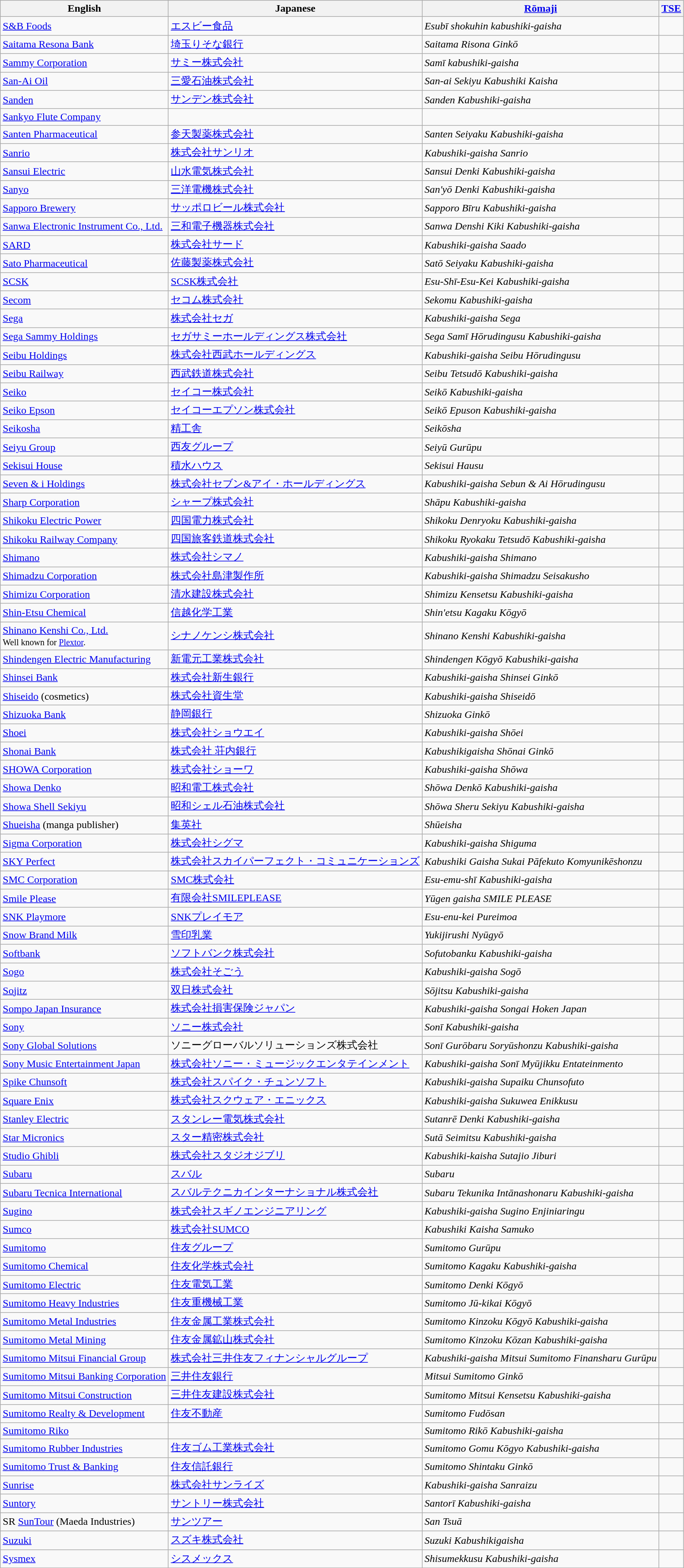<table class="wikitable">
<tr>
<th>English</th>
<th>Japanese</th>
<th><a href='#'>Rōmaji</a></th>
<th><a href='#'>TSE</a></th>
</tr>
<tr>
<td><a href='#'>S&B Foods</a></td>
<td><a href='#'>エスビー食品</a></td>
<td><em>Esubī shokuhin kabushiki-gaisha</em></td>
<td></td>
</tr>
<tr>
<td><a href='#'>Saitama Resona Bank</a></td>
<td><a href='#'>埼玉りそな銀行</a></td>
<td><em>Saitama Risona Ginkō</em></td>
<td></td>
</tr>
<tr>
<td><a href='#'>Sammy Corporation</a></td>
<td><a href='#'>サミー株式会社</a></td>
<td><em>Samī kabushiki-gaisha</em></td>
<td></td>
</tr>
<tr>
<td><a href='#'>San-Ai Oil</a></td>
<td><a href='#'>三愛石油株式会社</a></td>
<td><em>San-ai Sekiyu Kabushiki Kaisha</em></td>
<td></td>
</tr>
<tr>
<td><a href='#'>Sanden</a></td>
<td><a href='#'>サンデン株式会社</a></td>
<td><em>Sanden Kabushiki-gaisha</em></td>
<td></td>
</tr>
<tr>
<td><a href='#'>Sankyo Flute Company</a></td>
<td></td>
<td></td>
<td></td>
</tr>
<tr>
<td><a href='#'>Santen Pharmaceutical</a></td>
<td><a href='#'>参天製薬株式会社</a></td>
<td><em>Santen Seiyaku Kabushiki-gaisha</em></td>
<td></td>
</tr>
<tr>
<td><a href='#'>Sanrio</a></td>
<td><a href='#'>株式会社サンリオ</a></td>
<td><em>Kabushiki-gaisha Sanrio</em></td>
<td></td>
</tr>
<tr>
<td><a href='#'>Sansui Electric</a></td>
<td><a href='#'>山水電気株式会社</a></td>
<td><em>Sansui Denki Kabushiki-gaisha</em></td>
<td></td>
</tr>
<tr>
<td><a href='#'>Sanyo</a></td>
<td><a href='#'>三洋電機株式会社</a></td>
<td><em>San'yō Denki Kabushiki-gaisha</em></td>
<td></td>
</tr>
<tr>
<td><a href='#'>Sapporo Brewery</a></td>
<td><a href='#'>サッポロビール株式会社</a></td>
<td><em>Sapporo Bīru Kabushiki-gaisha</em></td>
<td></td>
</tr>
<tr>
<td><a href='#'>Sanwa Electronic Instrument Co., Ltd.</a></td>
<td><a href='#'>三和電子機器株式会社</a></td>
<td><em>Sanwa Denshi Kiki Kabushiki-gaisha</em></td>
<td></td>
</tr>
<tr>
<td><a href='#'>SARD</a></td>
<td><a href='#'>株式会社サード</a></td>
<td><em>Kabushiki-gaisha Saado</em></td>
<td></td>
</tr>
<tr>
<td><a href='#'>Sato Pharmaceutical</a></td>
<td><a href='#'>佐藤製薬株式会社</a></td>
<td><em>Satō Seiyaku Kabushiki-gaisha</em></td>
<td></td>
</tr>
<tr>
<td><a href='#'>SCSK</a></td>
<td><a href='#'>SCSK株式会社</a></td>
<td><em>Esu-Shī-Esu-Kei Kabushiki-gaisha</em></td>
<td></td>
</tr>
<tr>
<td><a href='#'>Secom</a></td>
<td><a href='#'>セコム株式会社</a></td>
<td><em>Sekomu Kabushiki-gaisha</em></td>
<td></td>
</tr>
<tr>
<td><a href='#'>Sega</a></td>
<td><a href='#'>株式会社セガ</a></td>
<td><em>Kabushiki-gaisha Sega</em></td>
<td></td>
</tr>
<tr>
<td><a href='#'>Sega Sammy Holdings</a></td>
<td><a href='#'>セガサミーホールディングス株式会社</a></td>
<td><em>Sega Samī Hōrudingusu Kabushiki-gaisha</em></td>
<td></td>
</tr>
<tr>
<td><a href='#'>Seibu Holdings</a></td>
<td><a href='#'>株式会社西武ホールディングス</a></td>
<td><em>Kabushiki-gaisha Seibu Hōrudingusu</em></td>
<td></td>
</tr>
<tr>
<td><a href='#'>Seibu Railway</a></td>
<td><a href='#'>西武鉄道株式会社</a></td>
<td><em>Seibu Tetsudō Kabushiki-gaisha</em></td>
<td></td>
</tr>
<tr>
<td><a href='#'>Seiko</a></td>
<td><a href='#'>セイコー株式会社</a></td>
<td><em>Seikō Kabushiki-gaisha</em></td>
<td></td>
</tr>
<tr>
<td><a href='#'>Seiko Epson</a></td>
<td><a href='#'>セイコーエプソン株式会社</a></td>
<td><em>Seikō Epuson Kabushiki-gaisha</em></td>
<td></td>
</tr>
<tr>
<td><a href='#'>Seikosha</a></td>
<td><a href='#'>精工舎</a></td>
<td><em>Seikōsha</em></td>
<td></td>
</tr>
<tr>
<td><a href='#'>Seiyu Group</a></td>
<td><a href='#'>西友グループ</a></td>
<td><em>Seiyū Gurūpu</em></td>
<td></td>
</tr>
<tr>
<td><a href='#'>Sekisui House</a></td>
<td><a href='#'>積水ハウス</a></td>
<td><em>Sekisui Hausu</em></td>
<td></td>
</tr>
<tr>
<td><a href='#'>Seven & i Holdings</a></td>
<td><a href='#'>株式会社セブン&アイ・ホールディングス</a></td>
<td><em>Kabushiki-gaisha Sebun & Ai Hōrudingusu</em></td>
<td></td>
</tr>
<tr>
<td><a href='#'>Sharp Corporation</a></td>
<td><a href='#'>シャープ株式会社</a></td>
<td><em>Shāpu Kabushiki-gaisha</em></td>
<td></td>
</tr>
<tr>
<td><a href='#'>Shikoku Electric Power</a></td>
<td><a href='#'>四国電力株式会社</a></td>
<td><em>Shikoku Denryoku Kabushiki-gaisha</em></td>
<td></td>
</tr>
<tr>
<td><a href='#'>Shikoku Railway Company</a></td>
<td><a href='#'>四国旅客鉄道株式会社</a></td>
<td><em>Shikoku Ryokaku Tetsudō Kabushiki-gaisha</em></td>
<td></td>
</tr>
<tr>
<td><a href='#'>Shimano</a></td>
<td><a href='#'>株式会社シマノ</a></td>
<td><em>Kabushiki-gaisha Shimano</em></td>
<td></td>
</tr>
<tr>
<td><a href='#'>Shimadzu Corporation</a></td>
<td><a href='#'>株式会社島津製作所</a></td>
<td><em>Kabushiki-gaisha Shimadzu Seisakusho</em></td>
<td></td>
</tr>
<tr>
<td><a href='#'>Shimizu Corporation</a></td>
<td><a href='#'>清水建設株式会社</a></td>
<td><em>Shimizu Kensetsu Kabushiki-gaisha</em></td>
<td></td>
</tr>
<tr>
<td><a href='#'>Shin-Etsu Chemical</a></td>
<td><a href='#'>信越化学工業</a></td>
<td><em>Shin'etsu Kagaku Kōgyō</em></td>
<td></td>
</tr>
<tr>
<td><a href='#'>Shinano Kenshi Co., Ltd.</a><br><small>Well known for <a href='#'>Plextor</a>.</small></td>
<td><a href='#'>シナノケンシ株式会社</a></td>
<td><em>Shinano Kenshi Kabushiki-gaisha</em></td>
<td></td>
</tr>
<tr>
<td><a href='#'>Shindengen Electric Manufacturing</a></td>
<td><a href='#'>新電元工業株式会社</a></td>
<td><em>Shindengen Kōgyō Kabushiki-gaisha</em></td>
<td></td>
</tr>
<tr>
<td><a href='#'>Shinsei Bank</a></td>
<td><a href='#'>株式会社新生銀行</a></td>
<td><em>Kabushiki-gaisha Shinsei Ginkō</em></td>
<td></td>
</tr>
<tr>
<td><a href='#'>Shiseido</a> (cosmetics)</td>
<td><a href='#'>株式会社資生堂</a></td>
<td><em>Kabushiki-gaisha Shiseidō</em></td>
<td></td>
</tr>
<tr>
<td><a href='#'>Shizuoka Bank</a></td>
<td><a href='#'>静岡銀行</a></td>
<td><em>Shizuoka Ginkō</em></td>
<td></td>
</tr>
<tr>
<td><a href='#'>Shoei</a></td>
<td><a href='#'>株式会社ショウエイ</a></td>
<td><em>Kabushiki-gaisha Shōei</em></td>
<td></td>
</tr>
<tr>
<td><a href='#'>Shonai Bank</a></td>
<td><a href='#'>株式会社 荘内銀行</a></td>
<td><em>Kabushikigaisha Shōnai Ginkō</em></td>
<td></td>
</tr>
<tr>
<td><a href='#'>SHOWA Corporation</a></td>
<td><a href='#'>株式会社ショーワ</a></td>
<td><em>Kabushiki-gaisha Shōwa</em></td>
<td></td>
</tr>
<tr>
<td><a href='#'>Showa Denko</a></td>
<td><a href='#'>昭和電工株式会社</a></td>
<td><em>Shōwa Denkō Kabushiki-gaisha</em></td>
<td></td>
</tr>
<tr>
<td><a href='#'>Showa Shell Sekiyu</a></td>
<td><a href='#'>昭和シェル石油株式会社</a></td>
<td><em>Shōwa Sheru Sekiyu Kabushiki-gaisha</em></td>
<td></td>
</tr>
<tr>
<td><a href='#'>Shueisha</a> (manga publisher)</td>
<td><a href='#'>集英社</a></td>
<td><em>Shūeisha</em></td>
<td></td>
</tr>
<tr>
<td><a href='#'>Sigma Corporation</a></td>
<td><a href='#'>株式会社シグマ</a></td>
<td><em>Kabushiki-gaisha Shiguma</em></td>
<td></td>
</tr>
<tr>
<td><a href='#'>SKY Perfect</a></td>
<td><a href='#'>株式会社スカイパーフェクト・コミュニケーションズ</a></td>
<td><em>Kabushiki Gaisha Sukai Pāfekuto Komyunikēshonzu</em></td>
<td></td>
</tr>
<tr>
<td><a href='#'>SMC Corporation</a></td>
<td><a href='#'>SMC株式会社</a></td>
<td><em>Esu-emu-shī Kabushiki-gaisha</em></td>
<td></td>
</tr>
<tr>
<td><a href='#'>Smile Please</a></td>
<td><a href='#'>有限会社SMILEPLEASE</a></td>
<td><em>Yūgen gaisha SMILE PLEASE</em></td>
</tr>
<tr>
<td><a href='#'>SNK Playmore</a></td>
<td><a href='#'>SNKプレイモア</a></td>
<td><em>Esu-enu-kei Pureimoa</em></td>
<td></td>
</tr>
<tr>
<td><a href='#'>Snow Brand Milk</a></td>
<td><a href='#'>雪印乳業</a></td>
<td><em>Yukijirushi Nyūgyō</em></td>
<td></td>
</tr>
<tr>
<td><a href='#'>Softbank</a></td>
<td><a href='#'>ソフトバンク株式会社</a></td>
<td><em>Sofutobanku Kabushiki-gaisha</em></td>
<td></td>
</tr>
<tr>
<td><a href='#'>Sogo</a></td>
<td><a href='#'>株式会社そごう</a></td>
<td><em>Kabushiki-gaisha Sogō</em></td>
<td></td>
</tr>
<tr>
<td><a href='#'>Sojitz</a></td>
<td><a href='#'>双日株式会社</a></td>
<td><em>Sōjitsu Kabushiki-gaisha</em></td>
<td></td>
</tr>
<tr>
<td><a href='#'>Sompo Japan Insurance</a></td>
<td><a href='#'>株式会社損害保険ジャパン</a></td>
<td><em>Kabushiki-gaisha Songai Hoken Japan</em></td>
<td></td>
</tr>
<tr>
<td><a href='#'>Sony</a></td>
<td><a href='#'>ソニー株式会社</a></td>
<td><em>Sonī Kabushiki-gaisha</em></td>
<td></td>
</tr>
<tr>
<td><a href='#'>Sony Global Solutions</a></td>
<td>ソニーグローバルソリューションズ株式会社</td>
<td><em>Sonī Gurōbaru Soryūshonzu Kabushiki-gaisha</em></td>
<td></td>
</tr>
<tr>
<td><a href='#'>Sony Music Entertainment Japan</a></td>
<td><a href='#'>株式会社ソニー・ミュージックエンタテインメント</a></td>
<td><em>Kabushiki-gaisha Sonī Myūjikku Entateinmento</em></td>
<td></td>
</tr>
<tr>
<td><a href='#'>Spike Chunsoft</a></td>
<td><a href='#'>株式会社スパイク・チュンソフト</a></td>
<td><em>Kabushiki-gaisha Supaiku Chunsofuto</em></td>
<td></td>
</tr>
<tr>
<td><a href='#'>Square Enix</a></td>
<td><a href='#'>株式会社スクウェア・エニックス</a></td>
<td><em>Kabushiki-gaisha Sukuwea Enikkusu</em></td>
<td></td>
</tr>
<tr>
<td><a href='#'>Stanley Electric</a></td>
<td><a href='#'>スタンレー電気株式会社</a></td>
<td><em>Sutanrē Denki Kabushiki-gaisha</em></td>
<td></td>
</tr>
<tr>
<td><a href='#'>Star Micronics</a></td>
<td><a href='#'>スター精密株式会社</a></td>
<td><em>Sutā Seimitsu Kabushiki-gaisha</em></td>
<td></td>
</tr>
<tr>
<td><a href='#'>Studio Ghibli</a></td>
<td><a href='#'>株式会社スタジオジブリ</a></td>
<td><em>Kabushiki-kaisha Sutajio Jiburi</em></td>
<td></td>
</tr>
<tr>
<td><a href='#'>Subaru</a></td>
<td><a href='#'>スバル</a></td>
<td><em>Subaru</em></td>
<td></td>
</tr>
<tr>
<td><a href='#'>Subaru Tecnica International</a></td>
<td><a href='#'>スバルテクニカインターナショナル株式会社</a></td>
<td><em>Subaru Tekunika Intānashonaru Kabushiki-gaisha</em></td>
<td></td>
</tr>
<tr>
<td><a href='#'>Sugino</a></td>
<td><a href='#'>株式会社スギノエンジニアリング</a></td>
<td><em>Kabushiki-gaisha Sugino Enjiniaringu</em></td>
</tr>
<tr>
<td><a href='#'>Sumco</a></td>
<td><a href='#'>株式会社SUMCO</a></td>
<td><em>Kabushiki Kaisha Samuko</em></td>
<td></td>
</tr>
<tr>
<td><a href='#'>Sumitomo</a></td>
<td><a href='#'>住友グループ</a></td>
<td><em>Sumitomo Gurūpu</em></td>
<td></td>
</tr>
<tr>
<td><a href='#'>Sumitomo Chemical</a></td>
<td><a href='#'>住友化学株式会社</a></td>
<td><em>Sumitomo Kagaku Kabushiki-gaisha</em></td>
<td></td>
</tr>
<tr>
<td><a href='#'>Sumitomo Electric</a></td>
<td><a href='#'>住友電気工業</a></td>
<td><em>Sumitomo Denki Kōgyō</em></td>
<td></td>
</tr>
<tr>
<td><a href='#'>Sumitomo Heavy Industries</a></td>
<td><a href='#'>住友重機械工業</a></td>
<td><em>Sumitomo Jū-kikai Kōgyō</em></td>
<td></td>
</tr>
<tr>
<td><a href='#'>Sumitomo Metal Industries</a></td>
<td><a href='#'>住友金属工業株式会社</a></td>
<td><em>Sumitomo Kinzoku Kōgyō Kabushiki-gaisha</em></td>
<td></td>
</tr>
<tr>
<td><a href='#'>Sumitomo Metal Mining</a></td>
<td><a href='#'>住友金属鉱山株式会社</a></td>
<td><em>Sumitomo Kinzoku Kōzan Kabushiki-gaisha</em></td>
<td></td>
</tr>
<tr>
<td><a href='#'>Sumitomo Mitsui Financial Group</a></td>
<td><a href='#'>株式会社三井住友フィナンシャルグループ</a></td>
<td><em>Kabushiki-gaisha Mitsui Sumitomo Finansharu Gurūpu</em></td>
<td></td>
</tr>
<tr>
<td><a href='#'>Sumitomo Mitsui Banking Corporation</a></td>
<td><a href='#'>三井住友銀行</a></td>
<td><em>Mitsui Sumitomo Ginkō</em></td>
<td></td>
</tr>
<tr>
<td><a href='#'>Sumitomo Mitsui Construction</a></td>
<td><a href='#'>三井住友建設株式会社</a></td>
<td><em>Sumitomo Mitsui Kensetsu Kabushiki-gaisha</em></td>
<td></td>
</tr>
<tr>
<td><a href='#'>Sumitomo Realty & Development</a></td>
<td><a href='#'>住友不動産</a></td>
<td><em>Sumitomo Fudōsan</em></td>
<td></td>
</tr>
<tr>
<td><a href='#'>Sumitomo Riko</a></td>
<td></td>
<td><em>Sumitomo Rikō Kabushiki-gaisha</em></td>
<td></td>
</tr>
<tr>
<td><a href='#'>Sumitomo Rubber Industries</a></td>
<td><a href='#'>住友ゴム工業株式会社</a></td>
<td><em>Sumitomo Gomu Kōgyo Kabushiki-gaisha</em></td>
<td></td>
</tr>
<tr>
<td><a href='#'>Sumitomo Trust & Banking</a></td>
<td><a href='#'>住友信託銀行</a></td>
<td><em>Sumitomo Shintaku Ginkō</em></td>
<td></td>
</tr>
<tr>
<td><a href='#'>Sunrise</a></td>
<td><a href='#'>株式会社サンライズ</a></td>
<td><em>Kabushiki-gaisha Sanraizu</em></td>
<td></td>
</tr>
<tr>
<td><a href='#'>Suntory</a></td>
<td><a href='#'>サントリー株式会社</a></td>
<td><em>Santorī Kabushiki-gaisha</em></td>
<td></td>
</tr>
<tr>
<td>SR <a href='#'>SunTour</a> (Maeda Industries)</td>
<td><a href='#'>サンツアー</a></td>
<td><em>San Tsuā</em></td>
<td></td>
</tr>
<tr>
<td><a href='#'>Suzuki</a></td>
<td><a href='#'>スズキ株式会社</a></td>
<td><em>Suzuki Kabushikigaisha</em></td>
<td></td>
</tr>
<tr>
<td><a href='#'>Sysmex</a></td>
<td><a href='#'>シスメックス</a></td>
<td><em>Shisumekkusu Kabushiki-gaisha</em></td>
<td></td>
</tr>
</table>
